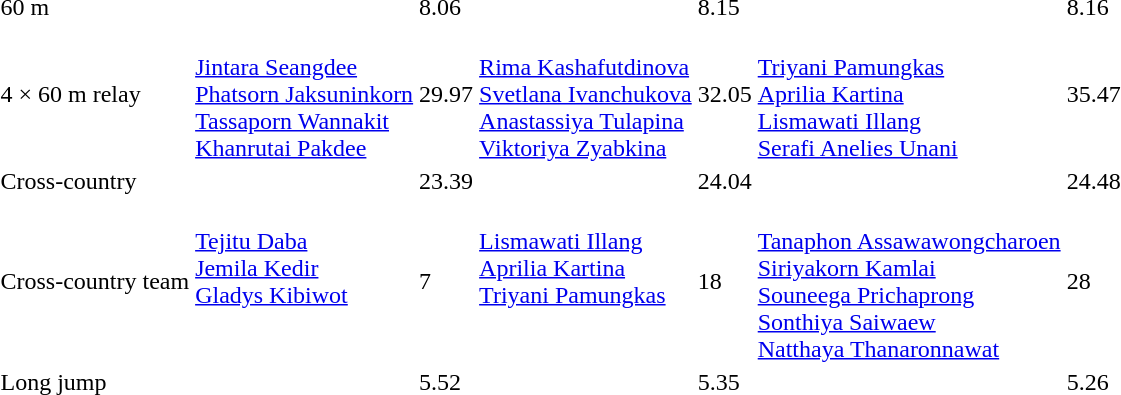<table>
<tr>
<td>60 m</td>
<td></td>
<td>8.06</td>
<td></td>
<td>8.15</td>
<td></td>
<td>8.16</td>
</tr>
<tr>
<td>4 × 60 m relay</td>
<td><br><a href='#'>Jintara Seangdee</a><br><a href='#'>Phatsorn Jaksuninkorn</a><br><a href='#'>Tassaporn Wannakit</a><br><a href='#'>Khanrutai Pakdee</a></td>
<td>29.97</td>
<td><br><a href='#'>Rima Kashafutdinova</a><br><a href='#'>Svetlana Ivanchukova</a><br><a href='#'>Anastassiya Tulapina</a><br><a href='#'>Viktoriya Zyabkina</a></td>
<td>32.05</td>
<td><br><a href='#'>Triyani Pamungkas</a><br><a href='#'>Aprilia Kartina</a><br><a href='#'>Lismawati Illang</a><br><a href='#'>Serafi Anelies Unani</a></td>
<td>35.47</td>
</tr>
<tr>
<td>Cross-country</td>
<td></td>
<td>23.39</td>
<td></td>
<td>24.04</td>
<td></td>
<td>24.48</td>
</tr>
<tr>
<td>Cross-country team</td>
<td valign=top><br><a href='#'>Tejitu Daba</a><br><a href='#'>Jemila Kedir</a><br><a href='#'>Gladys Kibiwot</a></td>
<td>7</td>
<td valign=top><br><a href='#'>Lismawati Illang</a><br><a href='#'>Aprilia Kartina</a><br><a href='#'>Triyani Pamungkas</a></td>
<td>18</td>
<td><br><a href='#'>Tanaphon Assawawongcharoen</a><br><a href='#'>Siriyakorn Kamlai</a><br><a href='#'>Souneega Prichaprong</a><br><a href='#'>Sonthiya Saiwaew</a><br><a href='#'>Natthaya Thanaronnawat</a></td>
<td>28</td>
</tr>
<tr>
<td>Long jump</td>
<td></td>
<td>5.52</td>
<td></td>
<td>5.35</td>
<td></td>
<td>5.26</td>
</tr>
</table>
